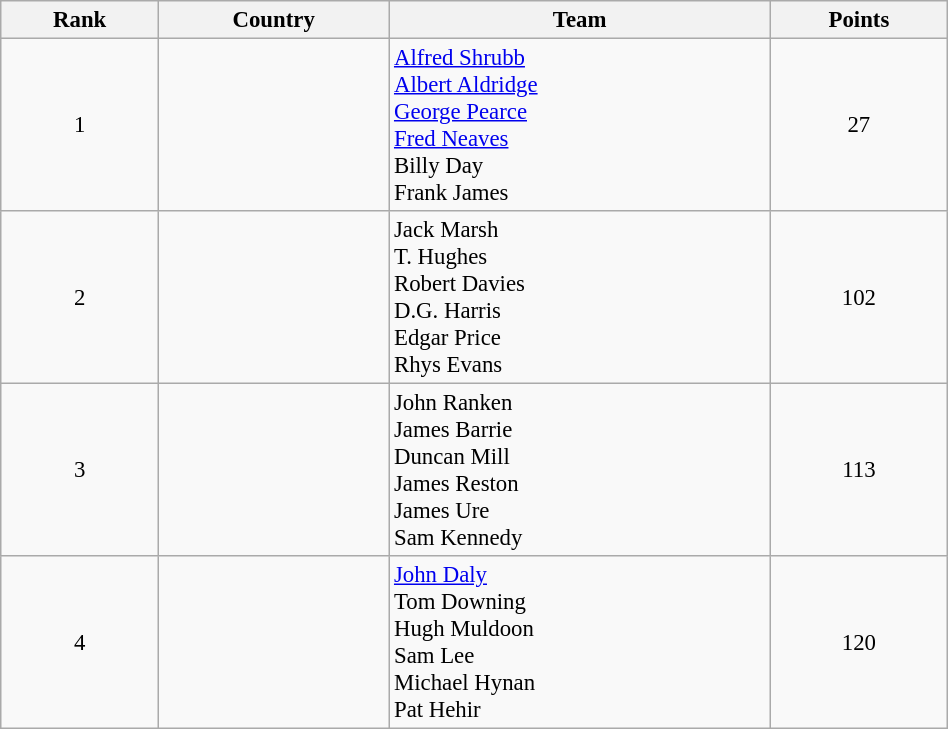<table class="wikitable sortable" style=" text-align:center; font-size:95%;" width="50%">
<tr>
<th>Rank</th>
<th>Country</th>
<th>Team</th>
<th>Points</th>
</tr>
<tr>
<td align=center>1</td>
<td align=left></td>
<td align=left><a href='#'>Alfred Shrubb</a><br><a href='#'>Albert Aldridge</a><br><a href='#'>George Pearce</a><br><a href='#'>Fred Neaves</a><br>Billy Day<br>Frank James</td>
<td>27</td>
</tr>
<tr>
<td align=center>2</td>
<td align=left></td>
<td align=left>Jack Marsh<br>T. Hughes<br>Robert Davies<br>D.G. Harris<br>Edgar Price<br>Rhys Evans</td>
<td>102</td>
</tr>
<tr>
<td align=center>3</td>
<td align=left></td>
<td align=left>John Ranken<br>James Barrie<br>Duncan Mill<br>James Reston<br>James Ure<br>Sam Kennedy</td>
<td>113</td>
</tr>
<tr>
<td align=center>4</td>
<td align=left></td>
<td align=left><a href='#'>John Daly</a><br>Tom Downing<br>Hugh Muldoon<br>Sam Lee<br>Michael Hynan<br>Pat Hehir</td>
<td>120</td>
</tr>
</table>
